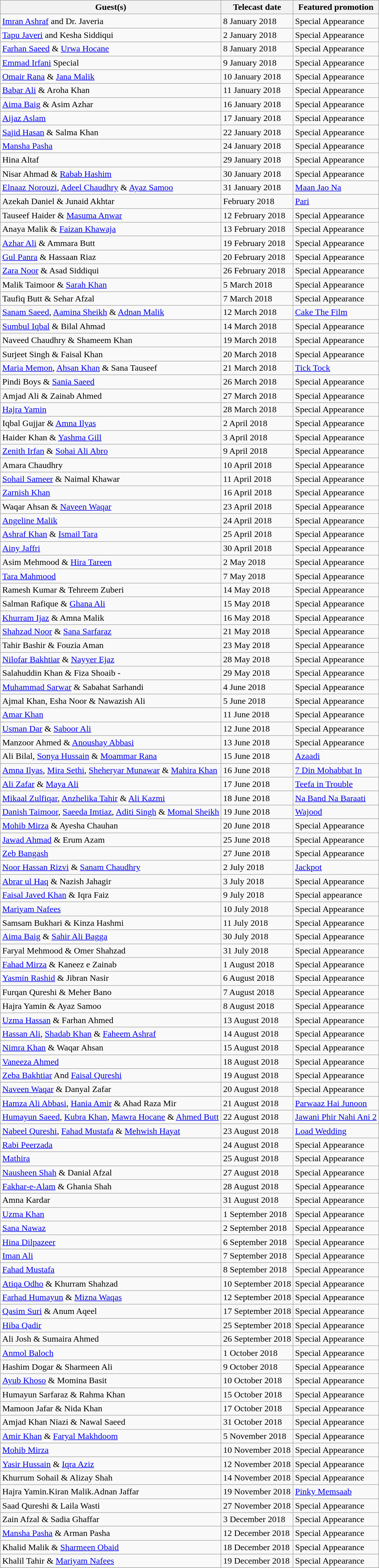<table class="wikitable">
<tr>
<th>Guest(s)</th>
<th>Telecast date</th>
<th>Featured promotion</th>
</tr>
<tr>
<td><a href='#'>Imran Ashraf</a> and Dr. Javeria</td>
<td>8 January 2018</td>
<td>Special Appearance</td>
</tr>
<tr>
<td><a href='#'>Tapu Javeri</a> and Kesha Siddiqui</td>
<td>2 January 2018</td>
<td>Special Appearance</td>
</tr>
<tr>
<td><a href='#'>Farhan Saeed</a> & <a href='#'>Urwa Hocane</a></td>
<td>8 January 2018</td>
<td>Special Appearance</td>
</tr>
<tr>
<td><a href='#'>Emmad Irfani</a> Special</td>
<td>9 January 2018</td>
<td>Special Appearance</td>
</tr>
<tr>
<td><a href='#'>Omair Rana</a> & <a href='#'>Jana Malik</a></td>
<td>10 January 2018</td>
<td>Special Appearance</td>
</tr>
<tr>
<td><a href='#'>Babar Ali</a> & Aroha Khan</td>
<td>11 January 2018</td>
<td>Special Appearance</td>
</tr>
<tr>
<td><a href='#'>Aima Baig</a> & Asim Azhar</td>
<td>16 January 2018</td>
<td>Special Appearance</td>
</tr>
<tr>
<td><a href='#'>Aijaz Aslam</a></td>
<td>17 January 2018</td>
<td>Special Appearance</td>
</tr>
<tr>
<td><a href='#'>Sajid Hasan</a> & Salma Khan</td>
<td>22 January 2018</td>
<td>Special Appearance</td>
</tr>
<tr>
<td><a href='#'>Mansha Pasha</a></td>
<td>24 January 2018</td>
<td>Special Appearance</td>
</tr>
<tr>
<td>Hina Altaf</td>
<td>29 January 2018</td>
<td>Special Appearance</td>
</tr>
<tr>
<td>Nisar Ahmad & <a href='#'>Rabab Hashim</a></td>
<td>30 January 2018</td>
<td>Special Appearance</td>
</tr>
<tr>
<td><a href='#'>Elnaaz Norouzi</a>, <a href='#'>Adeel Chaudhry</a> & <a href='#'>Ayaz Samoo</a></td>
<td>31 January 2018</td>
<td><a href='#'>Maan Jao Na</a></td>
</tr>
<tr>
<td>Azekah Daniel & Junaid Akhtar</td>
<td>February 2018</td>
<td><a href='#'>Pari</a></td>
</tr>
<tr>
<td>Tauseef Haider & <a href='#'>Masuma Anwar</a></td>
<td>12 February 2018</td>
<td>Special Appearance</td>
</tr>
<tr>
<td>Anaya Malik & <a href='#'>Faizan Khawaja</a></td>
<td>13 February 2018</td>
<td>Special Appearance</td>
</tr>
<tr>
<td><a href='#'>Azhar Ali</a> & Ammara Butt</td>
<td>19 February 2018</td>
<td>Special Appearance</td>
</tr>
<tr>
<td><a href='#'>Gul Panra</a> & Hassaan Riaz</td>
<td>20 February 2018</td>
<td>Special Appearance</td>
</tr>
<tr>
<td><a href='#'>Zara Noor</a> & Asad Siddiqui</td>
<td>26 February 2018</td>
<td>Special Appearance</td>
</tr>
<tr>
<td>Malik Taimoor & <a href='#'>Sarah Khan</a></td>
<td>5 March 2018</td>
<td>Special Appearance</td>
</tr>
<tr>
<td>Taufiq Butt & Sehar Afzal</td>
<td>7 March 2018</td>
<td>Special Appearance</td>
</tr>
<tr>
<td><a href='#'>Sanam Saeed</a>, <a href='#'>Aamina Sheikh</a> & <a href='#'>Adnan Malik</a></td>
<td>12 March 2018</td>
<td><a href='#'>Cake The Film</a></td>
</tr>
<tr>
<td><a href='#'>Sumbul Iqbal</a> & Bilal Ahmad</td>
<td>14 March 2018</td>
<td>Special Appearance</td>
</tr>
<tr>
<td>Naveed Chaudhry & Shameem Khan</td>
<td>19 March 2018</td>
<td>Special Appearance</td>
</tr>
<tr>
<td>Surjeet Singh & Faisal Khan</td>
<td>20 March 2018</td>
<td>Special Appearance</td>
</tr>
<tr>
<td><a href='#'>Maria Memon</a>, <a href='#'>Ahsan Khan</a> &  Sana Tauseef</td>
<td>21 March 2018</td>
<td><a href='#'>Tick Tock</a></td>
</tr>
<tr>
<td>Pindi Boys & <a href='#'>Sania Saeed</a></td>
<td>26 March 2018</td>
<td>Special Appearance</td>
</tr>
<tr>
<td>Amjad Ali & Zainab Ahmed</td>
<td>27 March 2018</td>
<td>Special Appearance</td>
</tr>
<tr>
<td><a href='#'>Hajra Yamin</a></td>
<td>28 March 2018</td>
<td>Special Appearance</td>
</tr>
<tr>
<td>Iqbal Gujjar & <a href='#'>Amna Ilyas</a></td>
<td>2 April 2018</td>
<td>Special Appearance</td>
</tr>
<tr>
<td>Haider Khan & <a href='#'>Yashma Gill</a></td>
<td>3 April 2018</td>
<td>Special Appearance</td>
</tr>
<tr>
<td><a href='#'>Zenith Irfan</a> & <a href='#'>Sohai Ali Abro</a></td>
<td>9 April 2018</td>
<td>Special Appearance</td>
</tr>
<tr>
<td>Amara Chaudhry</td>
<td>10 April 2018</td>
<td>Special Appearance</td>
</tr>
<tr>
<td><a href='#'>Sohail Sameer</a> & Naimal Khawar</td>
<td>11 April 2018</td>
<td>Special Appearance</td>
</tr>
<tr>
<td><a href='#'>Zarnish Khan</a></td>
<td>16 April 2018</td>
<td>Special Appearance</td>
</tr>
<tr>
<td>Waqar Ahsan & <a href='#'>Naveen Waqar</a></td>
<td>23 April 2018</td>
<td>Special Appearance</td>
</tr>
<tr>
<td><a href='#'>Angeline Malik</a></td>
<td>24 April 2018</td>
<td>Special Appearance</td>
</tr>
<tr>
<td><a href='#'>Ashraf Khan</a> & <a href='#'>Ismail Tara</a></td>
<td>25 April 2018</td>
<td>Special Appearance</td>
</tr>
<tr>
<td><a href='#'>Ainy Jaffri</a></td>
<td>30 April 2018</td>
<td>Special Appearance</td>
</tr>
<tr>
<td>Asim Mehmood & <a href='#'>Hira Tareen</a></td>
<td>2 May 2018</td>
<td>Special Appearance</td>
</tr>
<tr>
<td><a href='#'>Tara Mahmood</a></td>
<td>7 May 2018</td>
<td>Special Appearance</td>
</tr>
<tr>
<td>Ramesh Kumar & Tehreem Zuberi</td>
<td>14 May 2018</td>
<td>Special Appearance</td>
</tr>
<tr>
<td>Salman Rafique & <a href='#'>Ghana Ali</a></td>
<td>15 May 2018</td>
<td>Special Appearance</td>
</tr>
<tr>
<td><a href='#'>Khurram Ijaz</a> & Amna Malik</td>
<td>16 May 2018</td>
<td>Special Appearance</td>
</tr>
<tr>
<td><a href='#'>Shahzad Noor</a> & <a href='#'>Sana Sarfaraz</a></td>
<td>21 May 2018</td>
<td>Special Appearance</td>
</tr>
<tr>
<td>Tahir Bashir & Fouzia Aman</td>
<td>23 May 2018</td>
<td>Special Appearance</td>
</tr>
<tr>
<td><a href='#'>Nilofar Bakhtiar</a> & <a href='#'>Nayyer Ejaz</a></td>
<td>28 May 2018</td>
<td>Special Appearance</td>
</tr>
<tr>
<td>Salahuddin Khan & Fiza Shoaib -</td>
<td>29 May 2018</td>
<td>Special Appearance</td>
</tr>
<tr>
<td><a href='#'>Muhammad Sarwar</a> & Sabahat Sarhandi</td>
<td>4 June 2018</td>
<td>Special Appearance</td>
</tr>
<tr>
<td>Ajmal Khan, Esha Noor & Nawazish Ali</td>
<td>5 June 2018</td>
<td>Special Appearance</td>
</tr>
<tr>
<td><a href='#'>Amar Khan</a></td>
<td>11 June 2018</td>
<td>Special Appearance</td>
</tr>
<tr>
<td><a href='#'>Usman Dar</a> & <a href='#'>Saboor Ali</a></td>
<td>12 June 2018</td>
<td>Special Appearance</td>
</tr>
<tr>
<td>Manzoor Ahmed & <a href='#'>Anoushay Abbasi</a></td>
<td>13 June 2018</td>
<td>Special Appearance</td>
</tr>
<tr>
<td>Ali Bilal, <a href='#'>Sonya Hussain</a> & <a href='#'>Moammar Rana</a></td>
<td>15 June 2018</td>
<td><a href='#'>Azaadi</a></td>
</tr>
<tr>
<td><a href='#'>Amna Ilyas</a>, <a href='#'>Mira Sethi</a>, <a href='#'>Sheheryar Munawar</a> & <a href='#'>Mahira Khan</a></td>
<td>16 June 2018</td>
<td><a href='#'>7 Din Mohabbat In</a></td>
</tr>
<tr>
<td><a href='#'>Ali Zafar</a> & <a href='#'>Maya Ali</a></td>
<td>17 June 2018</td>
<td><a href='#'>Teefa in Trouble</a></td>
</tr>
<tr>
<td><a href='#'>Mikaal Zulfiqar</a>, <a href='#'>Anzhelika Tahir</a> & <a href='#'>Ali Kazmi</a></td>
<td>18 June 2018</td>
<td><a href='#'>Na Band Na Baraati</a></td>
</tr>
<tr>
<td><a href='#'>Danish Taimoor</a>, <a href='#'>Saeeda Imtiaz</a>, <a href='#'>Aditi Singh</a> & <a href='#'>Momal Sheikh</a></td>
<td>19 June 2018</td>
<td><a href='#'>Wajood</a></td>
</tr>
<tr>
<td><a href='#'>Mohib Mirza</a> & Ayesha Chauhan</td>
<td>20 June 2018</td>
<td>Special Appearance</td>
</tr>
<tr>
<td><a href='#'>Jawad Ahmad</a> & Erum Azam</td>
<td>25 June 2018</td>
<td>Special Appearance</td>
</tr>
<tr>
<td><a href='#'>Zeb Bangash</a></td>
<td>27 June 2018</td>
<td>Special Appearance</td>
</tr>
<tr>
<td><a href='#'>Noor Hassan Rizvi</a> & <a href='#'>Sanam Chaudhry</a></td>
<td>2 July 2018</td>
<td><a href='#'>Jackpot</a></td>
</tr>
<tr>
<td><a href='#'>Abrar ul Haq</a> & Nazish Jahagir</td>
<td>3 July 2018</td>
<td>Special Appearance</td>
</tr>
<tr>
<td><a href='#'>Faisal Javed Khan</a> & Iqra Faiz</td>
<td>9 July 2018</td>
<td>Special appearance</td>
</tr>
<tr>
<td><a href='#'>Mariyam Nafees</a></td>
<td>10 July 2018</td>
<td>Special Appearance</td>
</tr>
<tr>
<td>Samsam Bukhari & Kinza Hashmi</td>
<td>11 July 2018</td>
<td>Special Appearance</td>
</tr>
<tr>
<td><a href='#'>Aima Baig</a> & <a href='#'>Sahir Ali Bagga</a></td>
<td>30 July 2018</td>
<td>Special Appearance</td>
</tr>
<tr>
<td>Faryal Mehmood & Omer Shahzad</td>
<td>31 July 2018</td>
<td>Special Appearance</td>
</tr>
<tr>
<td><a href='#'>Fahad Mirza</a> & Kaneez e Zainab</td>
<td>1 August 2018</td>
<td>Special Appearance</td>
</tr>
<tr>
<td><a href='#'>Yasmin Rashid</a> & Jibran Nasir</td>
<td>6 August 2018</td>
<td>Special Appearance</td>
</tr>
<tr>
<td>Furqan Qureshi & Meher Bano</td>
<td>7 August 2018</td>
<td>Special Appearance</td>
</tr>
<tr>
<td>Hajra Yamin & Ayaz Samoo</td>
<td>8 August 2018</td>
<td>Special Appearance</td>
</tr>
<tr>
<td><a href='#'>Uzma Hassan</a> & Farhan Ahmed</td>
<td>13 August 2018</td>
<td>Special Appearance</td>
</tr>
<tr>
<td><a href='#'>Hassan Ali</a>, <a href='#'>Shadab Khan</a> & <a href='#'>Faheem Ashraf</a></td>
<td>14 August 2018</td>
<td>Special Appearance</td>
</tr>
<tr>
<td><a href='#'>Nimra Khan</a> & Waqar Ahsan</td>
<td>15 August 2018</td>
<td>Special Appearance</td>
</tr>
<tr>
<td><a href='#'>Vaneeza Ahmed</a></td>
<td>18 August 2018</td>
<td>Special Appearance</td>
</tr>
<tr>
<td><a href='#'>Zeba Bakhtiar</a> And <a href='#'>Faisal Qureshi</a></td>
<td>19 August 2018</td>
<td>Special Appearance</td>
</tr>
<tr>
<td><a href='#'>Naveen Waqar</a> & Danyal Zafar</td>
<td>20 August 2018</td>
<td>Special Appearance</td>
</tr>
<tr>
<td><a href='#'>Hamza Ali Abbasi</a>, <a href='#'>Hania Amir</a> & Ahad Raza Mir</td>
<td>21 August 2018</td>
<td><a href='#'>Parwaaz Hai Junoon</a></td>
</tr>
<tr>
<td><a href='#'>Humayun Saeed</a>, <a href='#'>Kubra Khan</a>, <a href='#'>Mawra Hocane</a> & <a href='#'>Ahmed Butt</a></td>
<td>22 August 2018</td>
<td><a href='#'>Jawani Phir Nahi Ani 2</a></td>
</tr>
<tr>
<td><a href='#'>Nabeel Qureshi</a>, <a href='#'>Fahad Mustafa</a> & <a href='#'>Mehwish Hayat</a></td>
<td>23 August 2018</td>
<td><a href='#'>Load Wedding</a></td>
</tr>
<tr>
<td><a href='#'>Rabi Peerzada</a></td>
<td>24 August 2018</td>
<td>Special Appearance</td>
</tr>
<tr>
<td><a href='#'>Mathira</a></td>
<td>25 August 2018</td>
<td>Special Appearance</td>
</tr>
<tr>
<td><a href='#'>Nausheen Shah</a> & Danial Afzal</td>
<td>27 August 2018</td>
<td>Special Appearance</td>
</tr>
<tr>
<td><a href='#'>Fakhar-e-Alam</a> & Ghania Shah</td>
<td>28 August 2018</td>
<td>Special Appearance</td>
</tr>
<tr>
<td>Amna Kardar</td>
<td>31 August 2018</td>
<td>Special Appearance</td>
</tr>
<tr>
<td><a href='#'>Uzma Khan</a></td>
<td>1 September 2018</td>
<td>Special Appearance</td>
</tr>
<tr>
<td><a href='#'>Sana Nawaz</a></td>
<td>2 September 2018</td>
<td>Special Appearance</td>
</tr>
<tr>
<td><a href='#'>Hina Dilpazeer</a></td>
<td>6 September 2018</td>
<td>Special Appearance</td>
</tr>
<tr>
<td><a href='#'>Iman Ali</a></td>
<td>7 September 2018</td>
<td>Special Appearance</td>
</tr>
<tr>
<td><a href='#'>Fahad Mustafa</a></td>
<td>8 September 2018</td>
<td>Special Appearance</td>
</tr>
<tr>
<td><a href='#'>Atiqa Odho</a> & Khurram Shahzad</td>
<td>10 September 2018</td>
<td>Special Appearance</td>
</tr>
<tr>
<td><a href='#'>Farhad Humayun</a> & <a href='#'>Mizna Waqas</a></td>
<td>12 September 2018</td>
<td>Special Appearance</td>
</tr>
<tr>
<td><a href='#'>Qasim Suri</a> & Anum Aqeel</td>
<td>17 September 2018</td>
<td>Special Appearance</td>
</tr>
<tr>
<td><a href='#'>Hiba Qadir</a></td>
<td>25 September 2018</td>
<td>Special Appearance</td>
</tr>
<tr>
<td>Ali Josh & Sumaira Ahmed</td>
<td>26 September 2018</td>
<td>Special Appearance</td>
</tr>
<tr>
<td><a href='#'>Anmol Baloch</a></td>
<td>1 October 2018</td>
<td>Special Appearance</td>
</tr>
<tr>
<td>Hashim Dogar & Sharmeen Ali</td>
<td>9 October 2018</td>
<td>Special Appearance</td>
</tr>
<tr>
<td><a href='#'>Ayub Khoso</a> & Momina Basit</td>
<td>10 October 2018</td>
<td>Special Appearance</td>
</tr>
<tr>
<td>Humayun Sarfaraz & Rahma Khan</td>
<td>15 October 2018</td>
<td>Special Appearance</td>
</tr>
<tr>
<td>Mamoon Jafar & Nida Khan</td>
<td>17 October 2018</td>
<td>Special Appearance</td>
</tr>
<tr>
<td>Amjad Khan Niazi & Nawal Saeed</td>
<td>31 October 2018</td>
<td>Special Appearance</td>
</tr>
<tr>
<td><a href='#'>Amir Khan</a> & <a href='#'>Faryal Makhdoom</a></td>
<td>5 November 2018</td>
<td>Special Appearance</td>
</tr>
<tr>
<td><a href='#'>Mohib Mirza</a></td>
<td>10 November 2018</td>
<td>Special Appearance</td>
</tr>
<tr>
<td><a href='#'>Yasir Hussain</a> & <a href='#'>Iqra Aziz</a></td>
<td>12 November 2018</td>
<td>Special Appearance</td>
</tr>
<tr>
<td>Khurrum Sohail & Alizay Shah</td>
<td>14 November 2018</td>
<td>Special Appearance</td>
</tr>
<tr>
<td>Hajra Yamin.Kiran Malik.Adnan Jaffar</td>
<td>19 November 2018</td>
<td><a href='#'>Pinky Memsaab</a></td>
</tr>
<tr>
<td>Saad Qureshi & Laila Wasti</td>
<td>27 November 2018</td>
<td>Special Appearance</td>
</tr>
<tr>
<td>Zain Afzal & Sadia Ghaffar</td>
<td>3 December 2018</td>
<td>Special Appearance</td>
</tr>
<tr>
<td><a href='#'>Mansha Pasha</a> & Arman Pasha</td>
<td>12 December 2018</td>
<td>Special Appearance</td>
</tr>
<tr>
<td>Khalid Malik & <a href='#'>Sharmeen Obaid</a></td>
<td>18 December 2018</td>
<td>Special Appearance</td>
</tr>
<tr>
<td>Khalil Tahir & <a href='#'>Mariyam Nafees</a></td>
<td>19 December 2018</td>
<td>Special Appearance</td>
</tr>
<tr>
</tr>
</table>
